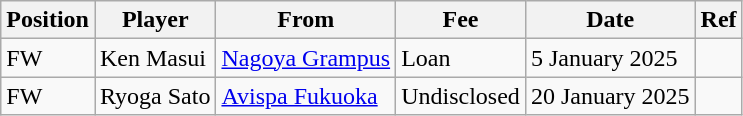<table class="wikitable">
<tr>
<th>Position</th>
<th>Player</th>
<th>From</th>
<th>Fee</th>
<th>Date</th>
<th>Ref</th>
</tr>
<tr>
<td>FW</td>
<td> Ken Masui</td>
<td> <a href='#'>Nagoya Grampus</a></td>
<td>Loan</td>
<td>5 January 2025</td>
<td></td>
</tr>
<tr>
<td>FW</td>
<td> Ryoga Sato</td>
<td> <a href='#'>Avispa Fukuoka</a></td>
<td>Undisclosed</td>
<td>20 January 2025</td>
<td></td>
</tr>
</table>
